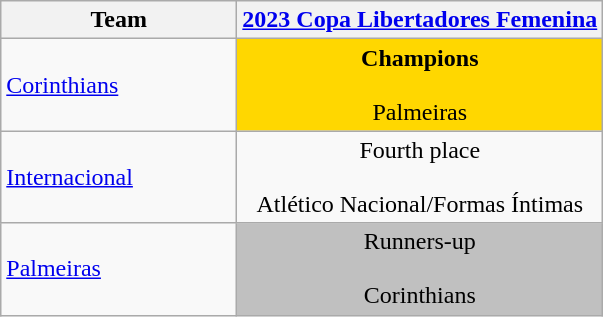<table class="wikitable">
<tr>
<th width=150>Team</th>
<th width=><a href='#'>2023 Copa Libertadores Femenina</a></th>
</tr>
<tr>
<td><a href='#'>Corinthians</a></td>
<td align=center bgcolor=gold><strong>Champions</strong><br><br> Palmeiras</td>
</tr>
<tr>
<td><a href='#'>Internacional</a></td>
<td align=center>Fourth place<br><br> Atlético Nacional/Formas Íntimas</td>
</tr>
<tr>
<td><a href='#'>Palmeiras</a></td>
<td align=center bgcolor=silver>Runners-up<br><br> Corinthians</td>
</tr>
</table>
